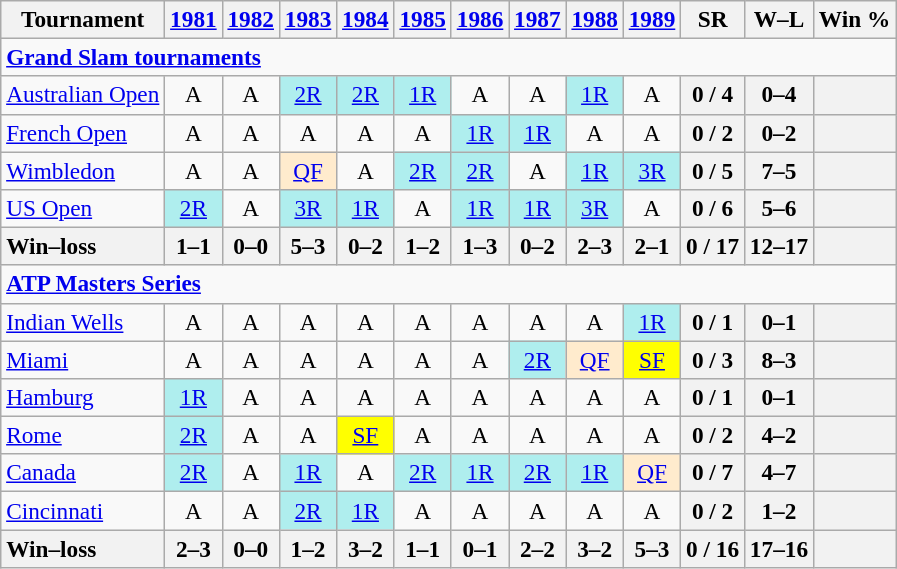<table class=wikitable style=text-align:center;font-size:97%>
<tr>
<th>Tournament</th>
<th><a href='#'>1981</a></th>
<th><a href='#'>1982</a></th>
<th><a href='#'>1983</a></th>
<th><a href='#'>1984</a></th>
<th><a href='#'>1985</a></th>
<th><a href='#'>1986</a></th>
<th><a href='#'>1987</a></th>
<th><a href='#'>1988</a></th>
<th><a href='#'>1989</a></th>
<th>SR</th>
<th>W–L</th>
<th>Win %</th>
</tr>
<tr>
<td colspan=23 align=left><strong><a href='#'>Grand Slam tournaments</a></strong></td>
</tr>
<tr>
<td align=left><a href='#'>Australian Open</a></td>
<td>A</td>
<td>A</td>
<td bgcolor=afeeee><a href='#'>2R</a></td>
<td bgcolor=afeeee><a href='#'>2R</a></td>
<td bgcolor=afeeee><a href='#'>1R</a></td>
<td>A</td>
<td>A</td>
<td bgcolor=afeeee><a href='#'>1R</a></td>
<td>A</td>
<th>0 / 4</th>
<th>0–4</th>
<th></th>
</tr>
<tr>
<td align=left><a href='#'>French Open</a></td>
<td>A</td>
<td>A</td>
<td>A</td>
<td>A</td>
<td>A</td>
<td bgcolor=afeeee><a href='#'>1R</a></td>
<td bgcolor=afeeee><a href='#'>1R</a></td>
<td>A</td>
<td>A</td>
<th>0 / 2</th>
<th>0–2</th>
<th></th>
</tr>
<tr>
<td align=left><a href='#'>Wimbledon</a></td>
<td>A</td>
<td>A</td>
<td bgcolor=ffebcd><a href='#'>QF</a></td>
<td>A</td>
<td bgcolor=afeeee><a href='#'>2R</a></td>
<td bgcolor=afeeee><a href='#'>2R</a></td>
<td>A</td>
<td bgcolor=afeeee><a href='#'>1R</a></td>
<td bgcolor=afeeee><a href='#'>3R</a></td>
<th>0 / 5</th>
<th>7–5</th>
<th></th>
</tr>
<tr>
<td align=left><a href='#'>US Open</a></td>
<td bgcolor=afeeee><a href='#'>2R</a></td>
<td>A</td>
<td bgcolor=afeeee><a href='#'>3R</a></td>
<td bgcolor=afeeee><a href='#'>1R</a></td>
<td>A</td>
<td bgcolor=afeeee><a href='#'>1R</a></td>
<td bgcolor=afeeee><a href='#'>1R</a></td>
<td bgcolor=afeeee><a href='#'>3R</a></td>
<td>A</td>
<th>0 / 6</th>
<th>5–6</th>
<th></th>
</tr>
<tr>
<th style=text-align:left>Win–loss</th>
<th>1–1</th>
<th>0–0</th>
<th>5–3</th>
<th>0–2</th>
<th>1–2</th>
<th>1–3</th>
<th>0–2</th>
<th>2–3</th>
<th>2–1</th>
<th>0 / 17</th>
<th>12–17</th>
<th></th>
</tr>
<tr>
<td colspan=23 align=left><strong><a href='#'>ATP Masters Series</a></strong></td>
</tr>
<tr>
<td align=left><a href='#'>Indian Wells</a></td>
<td>A</td>
<td>A</td>
<td>A</td>
<td>A</td>
<td>A</td>
<td>A</td>
<td>A</td>
<td>A</td>
<td bgcolor=afeeee><a href='#'>1R</a></td>
<th>0 / 1</th>
<th>0–1</th>
<th></th>
</tr>
<tr>
<td align=left><a href='#'>Miami</a></td>
<td>A</td>
<td>A</td>
<td>A</td>
<td>A</td>
<td>A</td>
<td>A</td>
<td bgcolor=afeeee><a href='#'>2R</a></td>
<td bgcolor=ffebcd><a href='#'>QF</a></td>
<td bgcolor=yellow><a href='#'>SF</a></td>
<th>0 / 3</th>
<th>8–3</th>
<th></th>
</tr>
<tr>
<td align=left><a href='#'>Hamburg</a></td>
<td bgcolor=afeeee><a href='#'>1R</a></td>
<td>A</td>
<td>A</td>
<td>A</td>
<td>A</td>
<td>A</td>
<td>A</td>
<td>A</td>
<td>A</td>
<th>0 / 1</th>
<th>0–1</th>
<th></th>
</tr>
<tr>
<td align=left><a href='#'>Rome</a></td>
<td bgcolor=afeeee><a href='#'>2R</a></td>
<td>A</td>
<td>A</td>
<td bgcolor=yellow><a href='#'>SF</a></td>
<td>A</td>
<td>A</td>
<td>A</td>
<td>A</td>
<td>A</td>
<th>0 / 2</th>
<th>4–2</th>
<th></th>
</tr>
<tr>
<td align=left><a href='#'>Canada</a></td>
<td bgcolor=afeeee><a href='#'>2R</a></td>
<td>A</td>
<td bgcolor=afeeee><a href='#'>1R</a></td>
<td>A</td>
<td bgcolor=afeeee><a href='#'>2R</a></td>
<td bgcolor=afeeee><a href='#'>1R</a></td>
<td bgcolor=afeeee><a href='#'>2R</a></td>
<td bgcolor=afeeee><a href='#'>1R</a></td>
<td bgcolor=ffebcd><a href='#'>QF</a></td>
<th>0 / 7</th>
<th>4–7</th>
<th></th>
</tr>
<tr>
<td align=left><a href='#'>Cincinnati</a></td>
<td>A</td>
<td>A</td>
<td bgcolor=afeeee><a href='#'>2R</a></td>
<td bgcolor=afeeee><a href='#'>1R</a></td>
<td>A</td>
<td>A</td>
<td>A</td>
<td>A</td>
<td>A</td>
<th>0 / 2</th>
<th>1–2</th>
<th></th>
</tr>
<tr>
<th style=text-align:left>Win–loss</th>
<th>2–3</th>
<th>0–0</th>
<th>1–2</th>
<th>3–2</th>
<th>1–1</th>
<th>0–1</th>
<th>2–2</th>
<th>3–2</th>
<th>5–3</th>
<th>0 / 16</th>
<th>17–16</th>
<th></th>
</tr>
</table>
